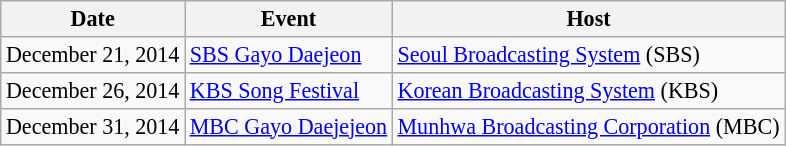<table class="wikitable sortable" style="font-size:92%;">
<tr>
<th>Date</th>
<th>Event</th>
<th>Host</th>
</tr>
<tr>
<td>December 21, 2014</td>
<td><a href='#'>SBS Gayo Daejeon</a></td>
<td><a href='#'>Seoul Broadcasting System</a> (SBS)</td>
</tr>
<tr>
<td>December 26, 2014</td>
<td><a href='#'>KBS Song Festival</a></td>
<td><a href='#'>Korean Broadcasting System</a> (KBS)</td>
</tr>
<tr>
<td>December 31, 2014</td>
<td><a href='#'>MBC Gayo Daejejeon</a></td>
<td><a href='#'>Munhwa Broadcasting Corporation</a> (MBC)</td>
</tr>
</table>
